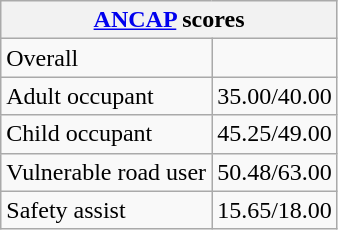<table class="wikitable">
<tr>
<th colspan="2"><a href='#'>ANCAP</a> scores</th>
</tr>
<tr>
<td>Overall</td>
<td></td>
</tr>
<tr>
<td>Adult occupant</td>
<td>35.00/40.00</td>
</tr>
<tr>
<td>Child occupant</td>
<td>45.25/49.00</td>
</tr>
<tr>
<td>Vulnerable road user</td>
<td>50.48/63.00</td>
</tr>
<tr>
<td>Safety assist</td>
<td>15.65/18.00</td>
</tr>
</table>
